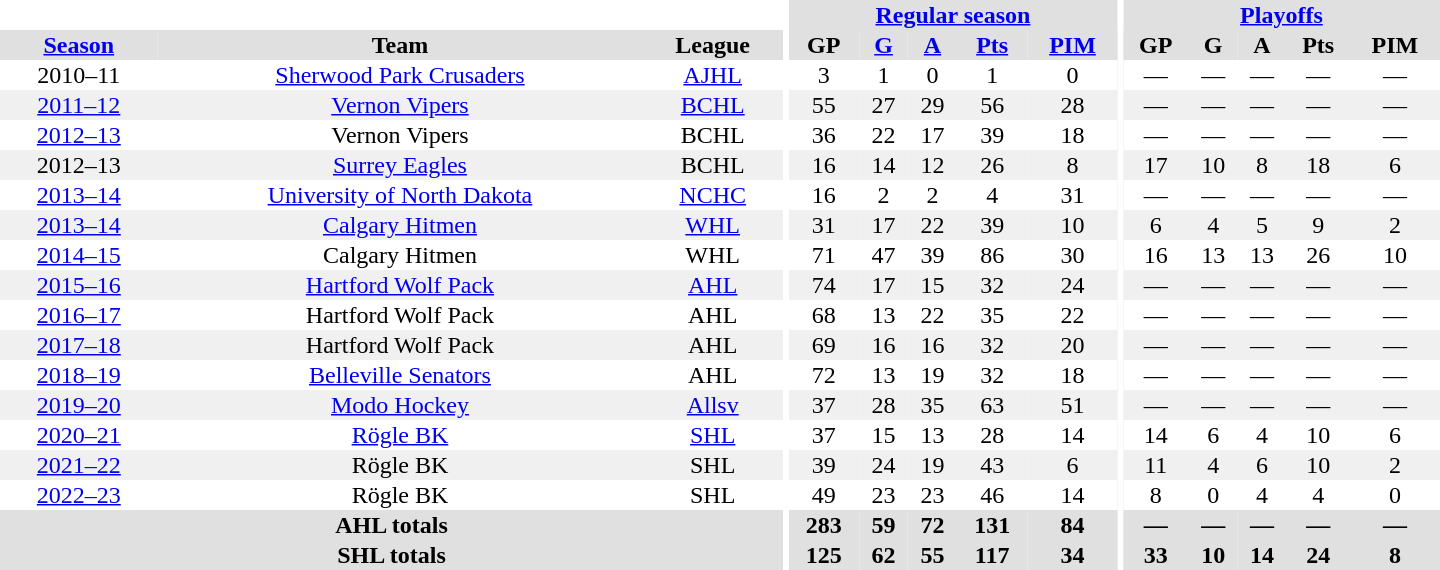<table border="0" cellpadding="1" cellspacing="0" style="text-align:center; width:60em">
<tr bgcolor="#e0e0e0">
<th colspan="3" bgcolor="#ffffff"></th>
<th rowspan="99" bgcolor="#ffffff"></th>
<th colspan="5"><a href='#'>Regular season</a></th>
<th rowspan="99" bgcolor="#ffffff"></th>
<th colspan="5"><a href='#'>Playoffs</a></th>
</tr>
<tr bgcolor="#e0e0e0">
<th><a href='#'>Season</a></th>
<th>Team</th>
<th>League</th>
<th>GP</th>
<th><a href='#'>G</a></th>
<th><a href='#'>A</a></th>
<th><a href='#'>Pts</a></th>
<th><a href='#'>PIM</a></th>
<th>GP</th>
<th>G</th>
<th>A</th>
<th>Pts</th>
<th>PIM</th>
</tr>
<tr>
<td>2010–11</td>
<td><a href='#'>Sherwood Park Crusaders</a></td>
<td><a href='#'>AJHL</a></td>
<td>3</td>
<td>1</td>
<td>0</td>
<td>1</td>
<td>0</td>
<td>—</td>
<td>—</td>
<td>—</td>
<td>—</td>
<td>—</td>
</tr>
<tr style="background:#f0f0f0;">
<td><a href='#'>2011–12</a></td>
<td><a href='#'>Vernon Vipers</a></td>
<td><a href='#'>BCHL</a></td>
<td>55</td>
<td>27</td>
<td>29</td>
<td>56</td>
<td>28</td>
<td>—</td>
<td>—</td>
<td>—</td>
<td>—</td>
<td>—</td>
</tr>
<tr>
<td><a href='#'>2012–13</a></td>
<td>Vernon Vipers</td>
<td>BCHL</td>
<td>36</td>
<td>22</td>
<td>17</td>
<td>39</td>
<td>18</td>
<td>—</td>
<td>—</td>
<td>—</td>
<td>—</td>
<td>—</td>
</tr>
<tr style="background:#f0f0f0;">
<td>2012–13</td>
<td><a href='#'>Surrey Eagles</a></td>
<td>BCHL</td>
<td>16</td>
<td>14</td>
<td>12</td>
<td>26</td>
<td>8</td>
<td>17</td>
<td>10</td>
<td>8</td>
<td>18</td>
<td>6</td>
</tr>
<tr>
<td><a href='#'>2013–14</a></td>
<td><a href='#'>University of North Dakota</a></td>
<td><a href='#'>NCHC</a></td>
<td>16</td>
<td>2</td>
<td>2</td>
<td>4</td>
<td>31</td>
<td>—</td>
<td>—</td>
<td>—</td>
<td>—</td>
<td>—</td>
</tr>
<tr style="background:#f0f0f0;">
<td><a href='#'>2013–14</a></td>
<td><a href='#'>Calgary Hitmen</a></td>
<td><a href='#'>WHL</a></td>
<td>31</td>
<td>17</td>
<td>22</td>
<td>39</td>
<td>10</td>
<td>6</td>
<td>4</td>
<td>5</td>
<td>9</td>
<td>2</td>
</tr>
<tr>
<td><a href='#'>2014–15</a></td>
<td>Calgary Hitmen</td>
<td>WHL</td>
<td>71</td>
<td>47</td>
<td>39</td>
<td>86</td>
<td>30</td>
<td>16</td>
<td>13</td>
<td>13</td>
<td>26</td>
<td>10</td>
</tr>
<tr style="background:#f0f0f0;">
<td><a href='#'>2015–16</a></td>
<td><a href='#'>Hartford Wolf Pack</a></td>
<td><a href='#'>AHL</a></td>
<td>74</td>
<td>17</td>
<td>15</td>
<td>32</td>
<td>24</td>
<td>—</td>
<td>—</td>
<td>—</td>
<td>—</td>
<td>—</td>
</tr>
<tr>
<td><a href='#'>2016–17</a></td>
<td>Hartford Wolf Pack</td>
<td>AHL</td>
<td>68</td>
<td>13</td>
<td>22</td>
<td>35</td>
<td>22</td>
<td>—</td>
<td>—</td>
<td>—</td>
<td>—</td>
<td>—</td>
</tr>
<tr style="background:#f0f0f0;">
<td><a href='#'>2017–18</a></td>
<td>Hartford Wolf Pack</td>
<td>AHL</td>
<td>69</td>
<td>16</td>
<td>16</td>
<td>32</td>
<td>20</td>
<td>—</td>
<td>—</td>
<td>—</td>
<td>—</td>
<td>—</td>
</tr>
<tr>
<td><a href='#'>2018–19</a></td>
<td><a href='#'>Belleville Senators</a></td>
<td>AHL</td>
<td>72</td>
<td>13</td>
<td>19</td>
<td>32</td>
<td>18</td>
<td>—</td>
<td>—</td>
<td>—</td>
<td>—</td>
<td>—</td>
</tr>
<tr style="background:#f0f0f0;">
<td><a href='#'>2019–20</a></td>
<td><a href='#'>Modo Hockey</a></td>
<td><a href='#'>Allsv</a></td>
<td>37</td>
<td>28</td>
<td>35</td>
<td>63</td>
<td>51</td>
<td>—</td>
<td>—</td>
<td>—</td>
<td>—</td>
<td>—</td>
</tr>
<tr>
<td><a href='#'>2020–21</a></td>
<td><a href='#'>Rögle BK</a></td>
<td><a href='#'>SHL</a></td>
<td>37</td>
<td>15</td>
<td>13</td>
<td>28</td>
<td>14</td>
<td>14</td>
<td>6</td>
<td>4</td>
<td>10</td>
<td>6</td>
</tr>
<tr style="background:#f0f0f0;">
<td><a href='#'>2021–22</a></td>
<td>Rögle BK</td>
<td>SHL</td>
<td>39</td>
<td>24</td>
<td>19</td>
<td>43</td>
<td>6</td>
<td>11</td>
<td>4</td>
<td>6</td>
<td>10</td>
<td>2</td>
</tr>
<tr>
<td><a href='#'>2022–23</a></td>
<td>Rögle BK</td>
<td>SHL</td>
<td>49</td>
<td>23</td>
<td>23</td>
<td>46</td>
<td>14</td>
<td>8</td>
<td>0</td>
<td>4</td>
<td>4</td>
<td>0</td>
</tr>
<tr style="text-align:center; background:#e0e0e0;">
<th colspan="3">AHL totals</th>
<th>283</th>
<th>59</th>
<th>72</th>
<th>131</th>
<th>84</th>
<th>—</th>
<th>—</th>
<th>—</th>
<th>—</th>
<th>—</th>
</tr>
<tr style="text-align:center; background:#e0e0e0;">
<th colspan="3">SHL totals</th>
<th>125</th>
<th>62</th>
<th>55</th>
<th>117</th>
<th>34</th>
<th>33</th>
<th>10</th>
<th>14</th>
<th>24</th>
<th>8</th>
</tr>
</table>
